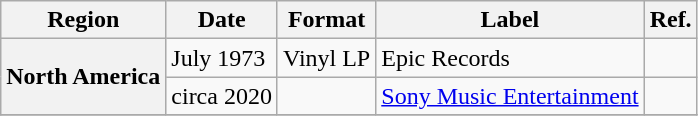<table class="wikitable plainrowheaders">
<tr>
<th scope="col">Region</th>
<th scope="col">Date</th>
<th scope="col">Format</th>
<th scope="col">Label</th>
<th scope="col">Ref.</th>
</tr>
<tr>
<th scope="row" rowspan="2">North America</th>
<td>July 1973</td>
<td>Vinyl LP</td>
<td>Epic Records</td>
<td></td>
</tr>
<tr>
<td>circa 2020</td>
<td></td>
<td><a href='#'>Sony Music Entertainment</a></td>
<td></td>
</tr>
<tr>
</tr>
</table>
